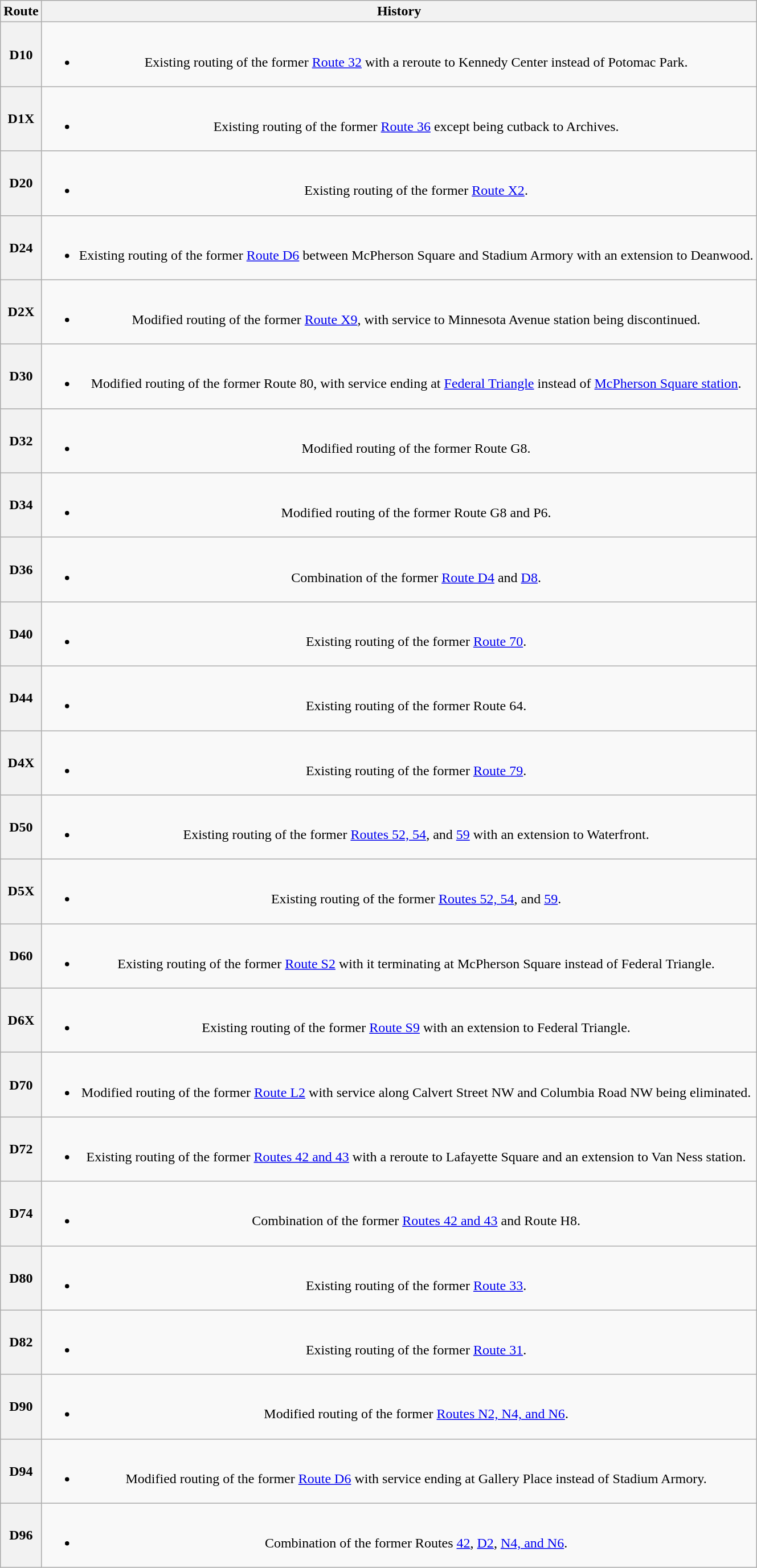<table class=wikitable style="font-size: 100%;" |>
<tr>
<th>Route</th>
<th>History</th>
</tr>
<tr align="center">
<th>D10</th>
<td><br><ul><li>Existing routing of the former <a href='#'>Route 32</a> with a reroute to Kennedy Center instead of Potomac Park.</li></ul></td>
</tr>
<tr align="center">
<th>D1X</th>
<td><br><ul><li>Existing routing of the former <a href='#'>Route 36</a> except being cutback to Archives.</li></ul></td>
</tr>
<tr align="center">
<th>D20</th>
<td><br><ul><li>Existing routing of the former <a href='#'>Route X2</a>.</li></ul></td>
</tr>
<tr align="center">
<th>D24</th>
<td><br><ul><li>Existing routing of the former <a href='#'>Route D6</a> between McPherson Square and Stadium Armory with an extension to Deanwood.</li></ul></td>
</tr>
<tr align="center">
<th>D2X</th>
<td><br><ul><li>Modified routing of the former <a href='#'>Route X9</a>, with service to Minnesota Avenue station being discontinued.</li></ul></td>
</tr>
<tr align="center">
<th>D30</th>
<td><br><ul><li>Modified routing of the former Route 80, with service ending at <a href='#'>Federal Triangle</a> instead of <a href='#'>McPherson Square station</a>.</li></ul></td>
</tr>
<tr align="center">
<th>D32</th>
<td><br><ul><li>Modified routing of the former Route G8.</li></ul></td>
</tr>
<tr align="center">
<th>D34</th>
<td><br><ul><li>Modified routing of the former Route G8 and P6.</li></ul></td>
</tr>
<tr align="center">
<th>D36</th>
<td><br><ul><li>Combination of the former <a href='#'>Route D4</a> and <a href='#'>D8</a>.</li></ul></td>
</tr>
<tr align="center">
<th>D40</th>
<td><br><ul><li>Existing routing of the former <a href='#'>Route 70</a>.</li></ul></td>
</tr>
<tr align="center">
<th>D44</th>
<td><br><ul><li>Existing routing of the former Route 64.</li></ul></td>
</tr>
<tr align="center">
<th>D4X</th>
<td><br><ul><li>Existing routing of the former <a href='#'>Route 79</a>.</li></ul></td>
</tr>
<tr align="center">
<th>D50</th>
<td><br><ul><li>Existing routing of the former <a href='#'>Routes 52, 54</a>, and <a href='#'>59</a> with an extension to Waterfront.</li></ul></td>
</tr>
<tr align="center">
<th>D5X</th>
<td><br><ul><li>Existing routing of the former <a href='#'>Routes 52, 54</a>, and <a href='#'>59</a>.</li></ul></td>
</tr>
<tr align="center">
<th>D60</th>
<td><br><ul><li>Existing routing of the former <a href='#'>Route S2</a> with it terminating at McPherson Square instead of Federal Triangle.</li></ul></td>
</tr>
<tr align="center">
<th>D6X</th>
<td><br><ul><li>Existing routing of the former <a href='#'>Route S9</a> with an extension to Federal Triangle.</li></ul></td>
</tr>
<tr align="center">
<th>D70</th>
<td><br><ul><li>Modified routing of the former <a href='#'>Route L2</a> with service along Calvert Street NW and Columbia Road NW being eliminated.</li></ul></td>
</tr>
<tr align="center">
<th>D72</th>
<td><br><ul><li>Existing routing of the former <a href='#'>Routes 42 and 43</a> with a reroute to Lafayette Square and an extension to Van Ness station.</li></ul></td>
</tr>
<tr align="center">
<th>D74</th>
<td><br><ul><li>Combination of the former <a href='#'>Routes 42 and 43</a> and Route H8.</li></ul></td>
</tr>
<tr align="center">
<th>D80</th>
<td><br><ul><li>Existing routing of the former <a href='#'>Route 33</a>.</li></ul></td>
</tr>
<tr align="center">
<th>D82</th>
<td><br><ul><li>Existing routing of the former <a href='#'>Route 31</a>.</li></ul></td>
</tr>
<tr align="center">
<th>D90</th>
<td><br><ul><li>Modified routing of the former <a href='#'>Routes N2, N4, and N6</a>.</li></ul></td>
</tr>
<tr align="center">
<th>D94</th>
<td><br><ul><li>Modified routing of the former <a href='#'>Route D6</a> with service ending at Gallery Place instead of Stadium Armory.</li></ul></td>
</tr>
<tr align="center">
<th>D96</th>
<td><br><ul><li>Combination of the former Routes <a href='#'>42</a>, <a href='#'>D2</a>, <a href='#'>N4, and N6</a>.</li></ul></td>
</tr>
</table>
